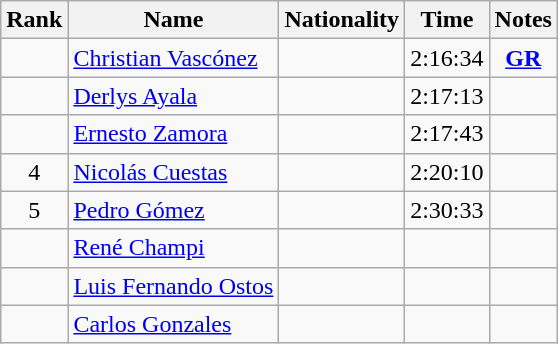<table class="wikitable sortable" style="text-align:center">
<tr>
<th>Rank</th>
<th>Name</th>
<th>Nationality</th>
<th>Time</th>
<th>Notes</th>
</tr>
<tr>
<td></td>
<td align=left><a href='#'>Christian Vascónez</a></td>
<td align=left></td>
<td>2:16:34</td>
<td><strong><a href='#'>GR</a></strong></td>
</tr>
<tr>
<td></td>
<td align=left><a href='#'>Derlys Ayala</a></td>
<td align=left></td>
<td>2:17:13</td>
<td></td>
</tr>
<tr>
<td></td>
<td align=left><a href='#'>Ernesto Zamora</a></td>
<td align=left></td>
<td>2:17:43</td>
<td></td>
</tr>
<tr>
<td>4</td>
<td align=left><a href='#'>Nicolás Cuestas</a></td>
<td align=left></td>
<td>2:20:10</td>
<td></td>
</tr>
<tr>
<td>5</td>
<td align=left><a href='#'>Pedro Gómez</a></td>
<td align=left></td>
<td>2:30:33</td>
<td></td>
</tr>
<tr>
<td></td>
<td align=left><a href='#'>René Champi</a></td>
<td align=left></td>
<td></td>
<td></td>
</tr>
<tr>
<td></td>
<td align=left><a href='#'>Luis Fernando Ostos</a></td>
<td align=left></td>
<td></td>
<td></td>
</tr>
<tr>
<td></td>
<td align=left><a href='#'>Carlos Gonzales</a></td>
<td align=left></td>
<td></td>
<td></td>
</tr>
</table>
